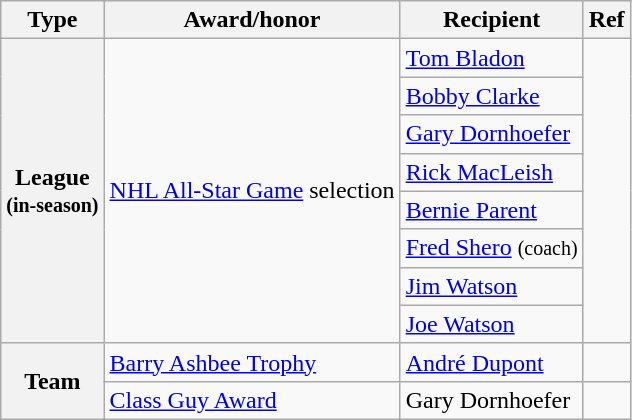<table class="wikitable">
<tr>
<th scope="col">Type</th>
<th scope="col">Award/honor</th>
<th scope="col">Recipient</th>
<th scope="col">Ref</th>
</tr>
<tr>
<th scope="row" rowspan="8">League<br><small>(in-season)</small></th>
<td rowspan="8"><a href='#'>NHL All-Star Game</a> selection</td>
<td><a href='#'>Tom Bladon</a></td>
<td rowspan="8"></td>
</tr>
<tr>
<td><a href='#'>Bobby Clarke</a></td>
</tr>
<tr>
<td><a href='#'>Gary Dornhoefer</a></td>
</tr>
<tr>
<td><a href='#'>Rick MacLeish</a></td>
</tr>
<tr>
<td><a href='#'>Bernie Parent</a></td>
</tr>
<tr>
<td><a href='#'>Fred Shero</a> <small>(coach)</small></td>
</tr>
<tr>
<td><a href='#'>Jim Watson</a></td>
</tr>
<tr>
<td><a href='#'>Joe Watson</a></td>
</tr>
<tr>
<th scope="row" rowspan="2">Team</th>
<td><a href='#'>Barry Ashbee Trophy</a></td>
<td><a href='#'>André Dupont</a></td>
<td></td>
</tr>
<tr>
<td><a href='#'>Class Guy Award</a></td>
<td>Gary Dornhoefer</td>
<td></td>
</tr>
</table>
